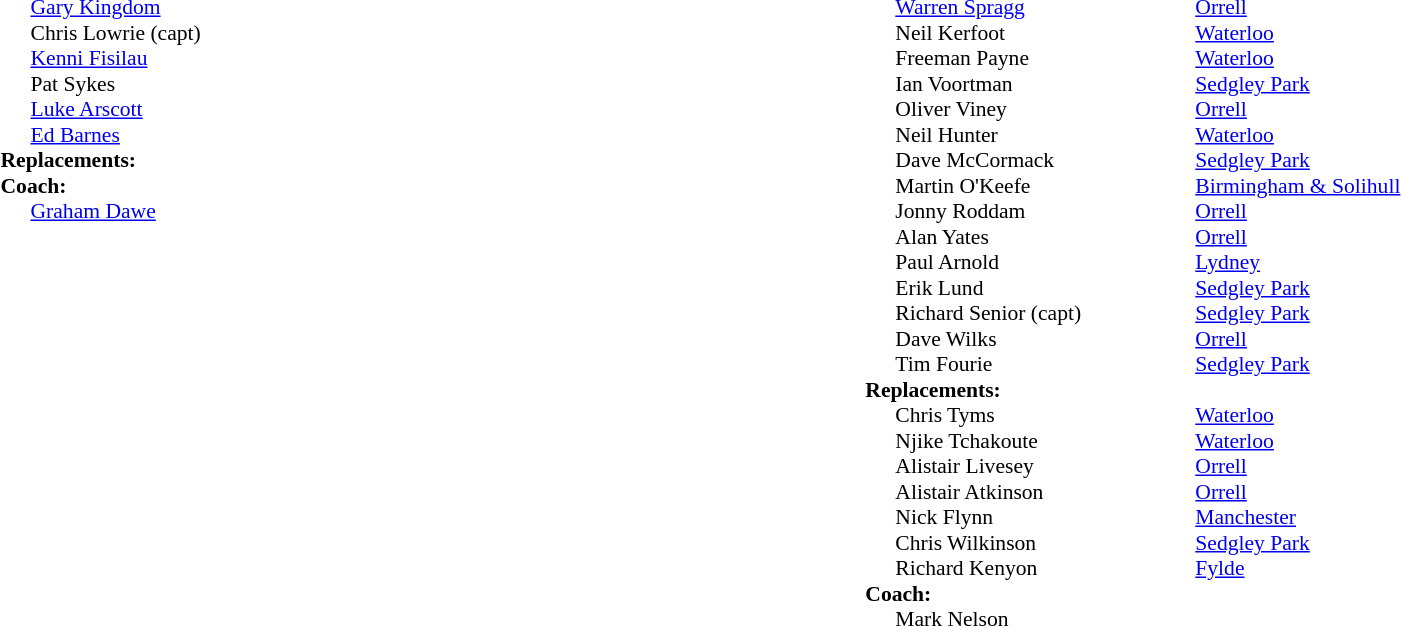<table width="80%">
<tr>
<td valign="top" width="50%"><br><table style="font-size: 90%" cellspacing="0" cellpadding="0">
<tr>
<th width="20"></th>
<th width="200"></th>
</tr>
<tr>
<td></td>
<td><a href='#'>Gary Kingdom</a></td>
</tr>
<tr>
<td></td>
<td>Chris Lowrie (capt)</td>
</tr>
<tr>
<td></td>
<td><a href='#'>Kenni Fisilau</a></td>
</tr>
<tr>
<td></td>
<td>Pat Sykes</td>
</tr>
<tr>
<td></td>
<td><a href='#'>Luke Arscott</a></td>
</tr>
<tr>
<td></td>
<td><a href='#'>Ed Barnes</a></td>
</tr>
<tr>
<td></td>
<td></td>
</tr>
<tr>
<td></td>
<td></td>
</tr>
<tr>
<td></td>
<td></td>
</tr>
<tr>
<td></td>
<td></td>
</tr>
<tr>
<td></td>
<td></td>
</tr>
<tr>
<td></td>
<td></td>
</tr>
<tr>
<td></td>
<td></td>
</tr>
<tr>
<td></td>
<td></td>
</tr>
<tr>
<td></td>
<td></td>
</tr>
<tr>
<td colspan=3><strong>Replacements:</strong></td>
</tr>
<tr>
<td></td>
<td></td>
</tr>
<tr>
<td></td>
<td></td>
</tr>
<tr>
<td></td>
<td></td>
</tr>
<tr>
<td></td>
<td></td>
</tr>
<tr>
<td></td>
<td></td>
</tr>
<tr>
<td></td>
<td></td>
</tr>
<tr>
<td></td>
<td></td>
</tr>
<tr>
<td colspan=3><strong>Coach:</strong></td>
</tr>
<tr>
<td></td>
<td><a href='#'>Graham Dawe</a></td>
</tr>
</table>
</td>
<td valign="top" width="50%"><br><table style="font-size: 90%" cellspacing="0" cellpadding="0" align="center">
<tr>
<th width="20"></th>
<th width="200"></th>
</tr>
<tr>
<td></td>
<td><a href='#'>Warren Spragg</a></td>
<td><a href='#'>Orrell</a></td>
</tr>
<tr>
<td></td>
<td>Neil Kerfoot</td>
<td><a href='#'>Waterloo</a></td>
</tr>
<tr>
<td></td>
<td>Freeman Payne</td>
<td><a href='#'>Waterloo</a></td>
</tr>
<tr>
<td></td>
<td>Ian Voortman</td>
<td><a href='#'>Sedgley Park</a></td>
</tr>
<tr>
<td></td>
<td>Oliver Viney</td>
<td><a href='#'>Orrell</a></td>
</tr>
<tr>
<td></td>
<td>Neil Hunter</td>
<td><a href='#'>Waterloo</a></td>
</tr>
<tr>
<td></td>
<td>Dave McCormack</td>
<td><a href='#'>Sedgley Park</a></td>
</tr>
<tr>
<td></td>
<td>Martin O'Keefe</td>
<td><a href='#'>Birmingham & Solihull</a></td>
</tr>
<tr>
<td></td>
<td>Jonny Roddam</td>
<td><a href='#'>Orrell</a></td>
</tr>
<tr>
<td></td>
<td>Alan Yates</td>
<td><a href='#'>Orrell</a></td>
</tr>
<tr>
<td></td>
<td>Paul Arnold</td>
<td><a href='#'>Lydney</a></td>
</tr>
<tr>
<td></td>
<td>Erik Lund</td>
<td><a href='#'>Sedgley Park</a></td>
</tr>
<tr>
<td></td>
<td>Richard Senior (capt)</td>
<td><a href='#'>Sedgley Park</a></td>
</tr>
<tr>
<td></td>
<td>Dave Wilks</td>
<td><a href='#'>Orrell</a></td>
</tr>
<tr>
<td></td>
<td>Tim Fourie</td>
<td><a href='#'>Sedgley Park</a></td>
</tr>
<tr>
<td colspan=3><strong>Replacements:</strong></td>
</tr>
<tr>
<td></td>
<td>Chris Tyms</td>
<td><a href='#'>Waterloo</a></td>
</tr>
<tr>
<td></td>
<td>Njike Tchakoute</td>
<td><a href='#'>Waterloo</a></td>
</tr>
<tr>
<td></td>
<td>Alistair Livesey</td>
<td><a href='#'>Orrell</a></td>
</tr>
<tr>
<td></td>
<td>Alistair Atkinson</td>
<td><a href='#'>Orrell</a></td>
</tr>
<tr>
<td></td>
<td>Nick Flynn</td>
<td><a href='#'>Manchester</a></td>
</tr>
<tr>
<td></td>
<td>Chris Wilkinson</td>
<td><a href='#'>Sedgley Park</a></td>
</tr>
<tr>
<td></td>
<td>Richard Kenyon</td>
<td><a href='#'>Fylde</a></td>
</tr>
<tr>
<td colspan=3><strong>Coach:</strong></td>
</tr>
<tr>
<td></td>
<td>Mark Nelson</td>
</tr>
</table>
</td>
</tr>
</table>
